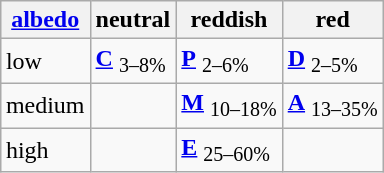<table align="right" class="wikitable" style="margin-left: 1em; margin-right: 0;">
<tr>
<th><a href='#'>albedo</a></th>
<th>neutral</th>
<th>reddish</th>
<th>red</th>
</tr>
<tr>
<td>low</td>
<td><strong><a href='#'>C</a></strong> <sub>3–8%</sub></td>
<td><strong><a href='#'>P</a></strong> <sub>2–6%</sub></td>
<td><strong><a href='#'>D</a></strong> <sub>2–5%</sub></td>
</tr>
<tr>
<td>medium</td>
<td></td>
<td><strong><a href='#'>M</a></strong> <sub>10–18%</sub></td>
<td><strong><a href='#'>A</a></strong> <sub>13–35%</sub></td>
</tr>
<tr>
<td>high</td>
<td></td>
<td><strong><a href='#'>E</a></strong> <sub>25–60%</sub></td>
<td></td>
</tr>
</table>
